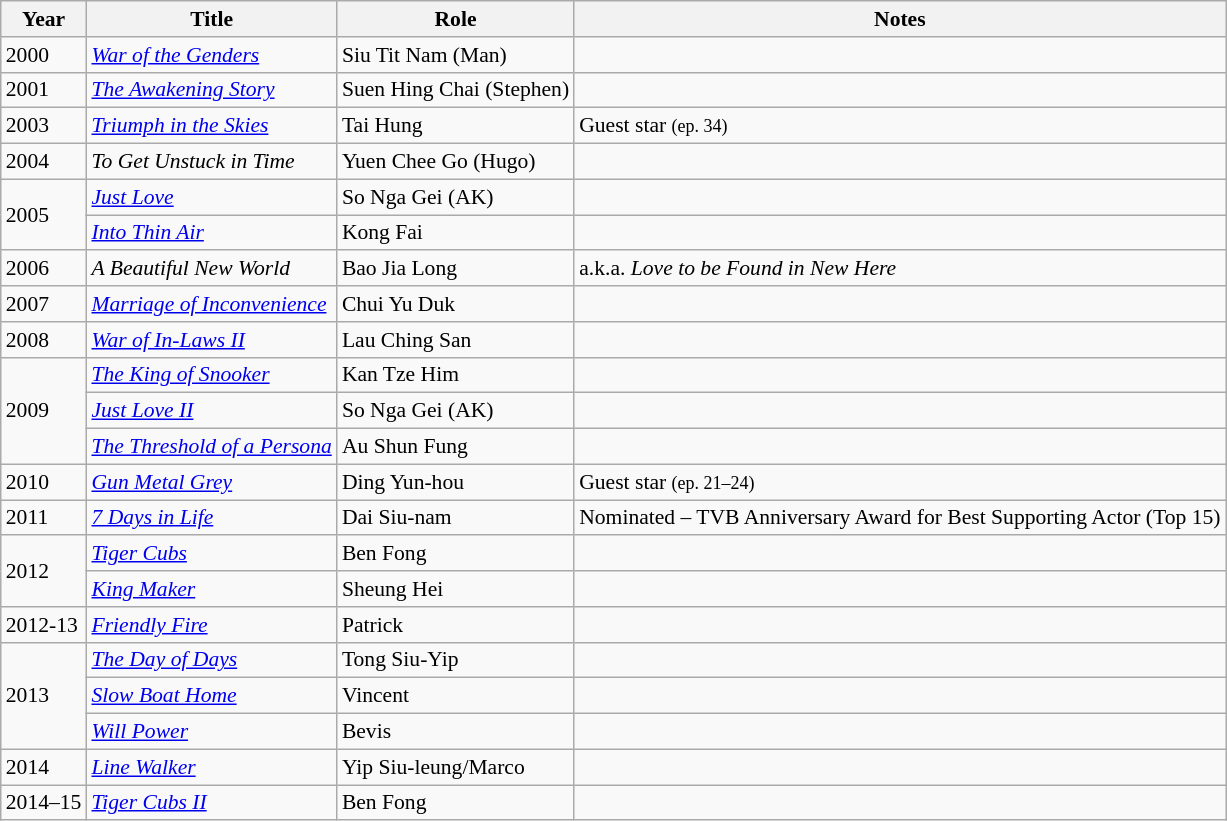<table class="wikitable" style="font-size: 90%;">
<tr>
<th>Year</th>
<th>Title</th>
<th>Role</th>
<th>Notes</th>
</tr>
<tr>
<td>2000</td>
<td><em><a href='#'>War of the Genders</a></em></td>
<td>Siu Tit Nam (Man)</td>
<td></td>
</tr>
<tr>
<td>2001</td>
<td><em><a href='#'>The Awakening Story</a></em></td>
<td>Suen Hing Chai (Stephen)</td>
<td></td>
</tr>
<tr>
<td>2003</td>
<td><em><a href='#'>Triumph in the Skies</a></em></td>
<td>Tai Hung</td>
<td>Guest star <small>(ep. 34)</small></td>
</tr>
<tr>
<td>2004</td>
<td><em>To Get Unstuck in Time</em></td>
<td>Yuen Chee Go (Hugo)</td>
<td></td>
</tr>
<tr>
<td rowspan=2>2005</td>
<td><em><a href='#'>Just Love</a></em></td>
<td>So Nga Gei (AK)</td>
<td></td>
</tr>
<tr>
<td><em><a href='#'>Into Thin Air</a></em></td>
<td>Kong Fai</td>
<td></td>
</tr>
<tr>
<td>2006</td>
<td><em>A Beautiful New World</em></td>
<td>Bao Jia Long</td>
<td>a.k.a. <em>Love to be Found in New Here</em></td>
</tr>
<tr>
<td>2007</td>
<td><em><a href='#'>Marriage of Inconvenience</a></em></td>
<td>Chui Yu Duk</td>
<td></td>
</tr>
<tr>
<td>2008</td>
<td><em><a href='#'>War of In-Laws II</a></em></td>
<td>Lau Ching San</td>
<td></td>
</tr>
<tr>
<td rowspan=3>2009</td>
<td><em><a href='#'>The King of Snooker</a></em></td>
<td>Kan Tze Him</td>
<td></td>
</tr>
<tr>
<td><em><a href='#'>Just Love II</a></em></td>
<td>So Nga Gei (AK)</td>
<td></td>
</tr>
<tr>
<td><em><a href='#'>The Threshold of a Persona</a></em></td>
<td>Au Shun Fung</td>
<td></td>
</tr>
<tr>
<td>2010</td>
<td><em><a href='#'>Gun Metal Grey</a></em></td>
<td>Ding Yun-hou</td>
<td>Guest star <small>(ep. 21–24)</small></td>
</tr>
<tr>
<td>2011</td>
<td><em><a href='#'>7 Days in Life</a></em></td>
<td>Dai Siu-nam</td>
<td>Nominated – TVB Anniversary Award for Best Supporting Actor (Top 15)</td>
</tr>
<tr>
<td rowspan=2>2012</td>
<td><em><a href='#'>Tiger Cubs</a></em></td>
<td>Ben Fong</td>
<td></td>
</tr>
<tr>
<td><em><a href='#'>King Maker</a></em></td>
<td>Sheung Hei</td>
<td></td>
</tr>
<tr>
<td>2012-13</td>
<td><em><a href='#'>Friendly Fire</a></em></td>
<td>Patrick</td>
<td></td>
</tr>
<tr>
<td rowspan=3>2013</td>
<td><em><a href='#'>The Day of Days</a></em></td>
<td>Tong Siu-Yip</td>
<td></td>
</tr>
<tr>
<td><em><a href='#'>Slow Boat Home</a></em></td>
<td>Vincent</td>
<td></td>
</tr>
<tr>
<td><em><a href='#'>Will Power</a></em></td>
<td>Bevis</td>
<td></td>
</tr>
<tr>
<td>2014</td>
<td><em><a href='#'>Line Walker</a></em></td>
<td>Yip Siu-leung/Marco</td>
<td></td>
</tr>
<tr>
<td>2014–15</td>
<td><em><a href='#'>Tiger Cubs II</a></em></td>
<td>Ben Fong</td>
<td></td>
</tr>
</table>
